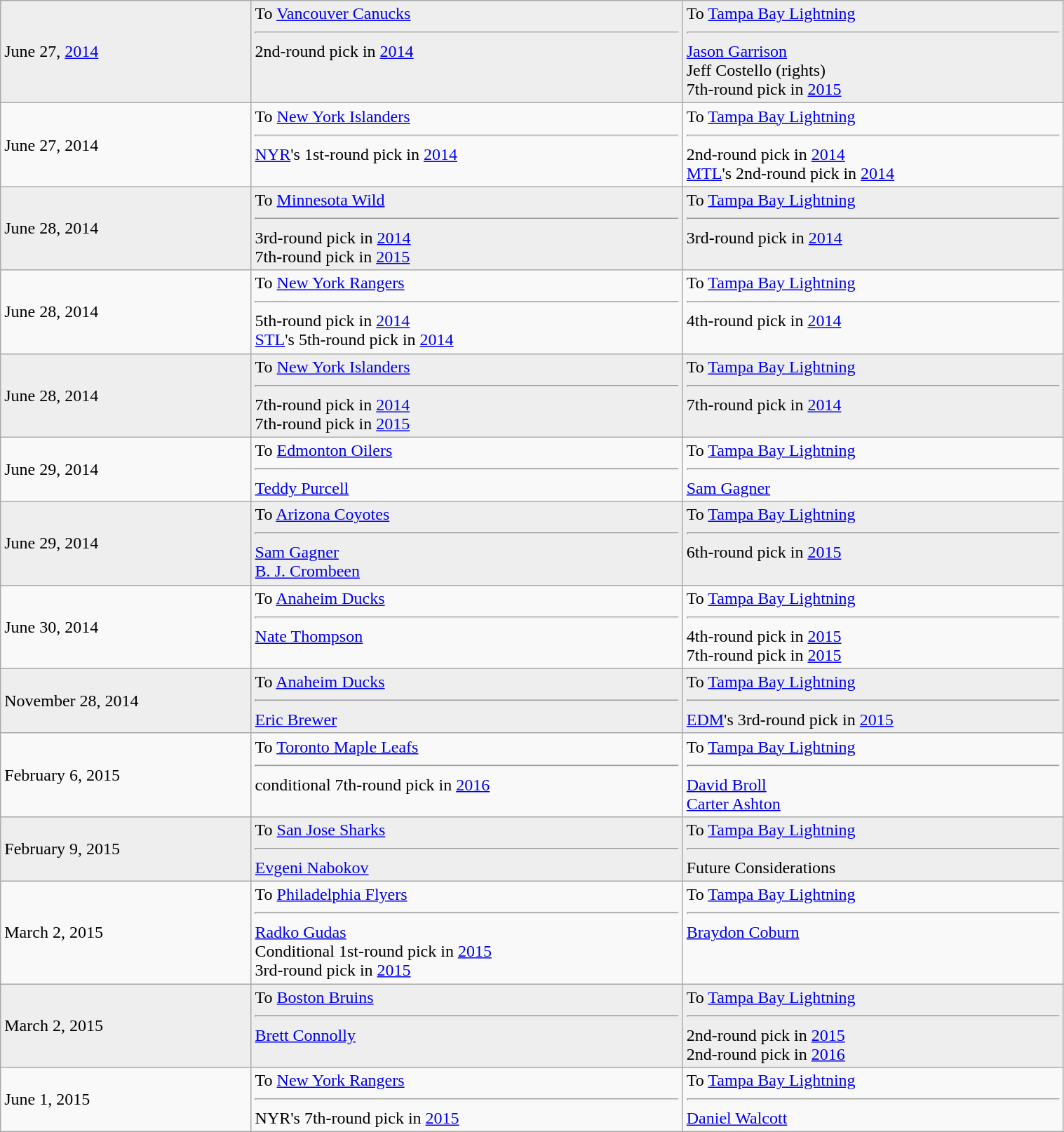<table class="wikitable" style="border:1px solid #999999; width:80%;">
<tr bgcolor="eeeeee">
<td>June 27, <a href='#'>2014</a></td>
<td valign="top">To <a href='#'>Vancouver Canucks</a> <hr>2nd-round pick in <a href='#'>2014</a></td>
<td valign="top">To <a href='#'>Tampa Bay Lightning</a> <hr><a href='#'>Jason Garrison</a><br> Jeff Costello (rights)<br>7th-round pick in <a href='#'>2015</a></td>
</tr>
<tr>
<td>June 27, 2014</td>
<td valign="top">To <a href='#'>New York Islanders</a> <hr><a href='#'>NYR</a>'s 1st-round pick in <a href='#'>2014</a></td>
<td valign="top">To <a href='#'>Tampa Bay Lightning</a> <hr>2nd-round pick in <a href='#'>2014</a><br><a href='#'>MTL</a>'s 2nd-round pick in <a href='#'>2014</a></td>
</tr>
<tr bgcolor="eeeeee">
<td>June 28, 2014</td>
<td valign="top">To <a href='#'>Minnesota Wild</a> <hr>3rd-round pick in <a href='#'>2014</a><br>7th-round pick in <a href='#'>2015</a></td>
<td valign="top">To <a href='#'>Tampa Bay Lightning</a> <hr>3rd-round pick in <a href='#'>2014</a></td>
</tr>
<tr>
<td>June 28, 2014</td>
<td valign="top">To <a href='#'>New York Rangers</a> <hr>5th-round pick in <a href='#'>2014</a><br><a href='#'>STL</a>'s 5th-round pick in <a href='#'>2014</a></td>
<td valign="top">To <a href='#'>Tampa Bay Lightning</a> <hr>4th-round pick in <a href='#'>2014</a></td>
</tr>
<tr bgcolor="eeeeee">
<td>June 28, 2014</td>
<td valign="top">To <a href='#'>New York Islanders</a> <hr>7th-round pick in <a href='#'>2014</a><br>7th-round pick in <a href='#'>2015</a></td>
<td valign="top">To <a href='#'>Tampa Bay Lightning</a> <hr>7th-round pick in <a href='#'>2014</a></td>
</tr>
<tr>
<td>June 29, 2014</td>
<td valign="top">To <a href='#'>Edmonton Oilers</a> <hr><a href='#'>Teddy Purcell</a></td>
<td valign="top">To <a href='#'>Tampa Bay Lightning</a> <hr><a href='#'>Sam Gagner</a></td>
</tr>
<tr bgcolor="eeeeee">
<td>June 29, 2014</td>
<td valign="top">To <a href='#'>Arizona Coyotes</a> <hr><a href='#'>Sam Gagner</a><br><a href='#'>B. J. Crombeen</a></td>
<td valign="top">To <a href='#'>Tampa Bay Lightning</a> <hr>6th-round pick in <a href='#'>2015</a></td>
</tr>
<tr>
<td>June 30, 2014</td>
<td valign="top">To <a href='#'>Anaheim Ducks</a> <hr><a href='#'>Nate Thompson</a></td>
<td valign="top">To <a href='#'>Tampa Bay Lightning</a> <hr>4th-round pick in <a href='#'>2015</a><br>7th-round pick in <a href='#'>2015</a></td>
</tr>
<tr bgcolor="eeeeee">
<td>November 28, 2014</td>
<td valign="top">To <a href='#'>Anaheim Ducks</a> <hr><a href='#'>Eric Brewer</a></td>
<td valign="top">To <a href='#'>Tampa Bay Lightning</a> <hr><a href='#'>EDM</a>'s 3rd-round pick in <a href='#'>2015</a></td>
</tr>
<tr>
<td>February 6, 2015</td>
<td valign="top">To <a href='#'>Toronto Maple Leafs</a> <hr>conditional 7th-round pick in <a href='#'>2016</a></td>
<td valign="top">To <a href='#'>Tampa Bay Lightning</a> <hr><a href='#'>David Broll</a><br><a href='#'>Carter Ashton</a></td>
</tr>
<tr bgcolor="eeeeee">
<td>February 9, 2015</td>
<td valign="top">To <a href='#'>San Jose Sharks</a> <hr><a href='#'>Evgeni Nabokov</a></td>
<td valign="top">To <a href='#'>Tampa Bay Lightning</a> <hr>Future Considerations</td>
</tr>
<tr>
<td>March 2, 2015</td>
<td valign="top">To <a href='#'>Philadelphia Flyers</a> <hr><a href='#'>Radko Gudas</a> <br>Conditional 1st-round pick in <a href='#'>2015</a><br> 3rd-round pick in <a href='#'>2015</a></td>
<td valign="top">To <a href='#'>Tampa Bay Lightning</a> <hr><a href='#'>Braydon Coburn</a></td>
</tr>
<tr bgcolor="eeeeee">
<td>March 2, 2015</td>
<td valign="top">To <a href='#'>Boston Bruins</a> <hr><a href='#'>Brett Connolly</a></td>
<td valign="top">To <a href='#'>Tampa Bay Lightning</a> <hr>2nd-round pick in <a href='#'>2015</a><br> 2nd-round pick in <a href='#'>2016</a></td>
</tr>
<tr>
<td>June 1, 2015</td>
<td valign="top">To  <a href='#'>New York Rangers</a> <hr>NYR's 7th-round pick in <a href='#'>2015</a></td>
<td valign="top">To <a href='#'>Tampa Bay Lightning</a> <hr><a href='#'>Daniel Walcott</a></td>
</tr>
</table>
